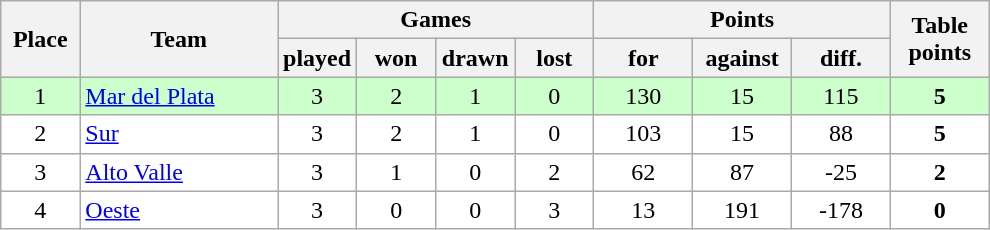<table class="wikitable">
<tr>
<th rowspan=2 width="8%">Place</th>
<th rowspan=2 width="20%">Team</th>
<th colspan=4 width="32%">Games</th>
<th colspan=3 width="30%">Points</th>
<th rowspan=2 width="10%">Table<br>points</th>
</tr>
<tr>
<th width="8%">played</th>
<th width="8%">won</th>
<th width="8%">drawn</th>
<th width="8%">lost</th>
<th width="10%">for</th>
<th width="10%">against</th>
<th width="10%">diff.</th>
</tr>
<tr align=center style="background: #ccffcc;">
<td>1</td>
<td align=left><a href='#'>Mar del Plata</a></td>
<td>3</td>
<td>2</td>
<td>1</td>
<td>0</td>
<td>130</td>
<td>15</td>
<td>115</td>
<td><strong>5</strong></td>
</tr>
<tr align=center style="background: #ffffff;">
<td>2</td>
<td align=left><a href='#'>Sur</a></td>
<td>3</td>
<td>2</td>
<td>1</td>
<td>0</td>
<td>103</td>
<td>15</td>
<td>88</td>
<td><strong>5</strong></td>
</tr>
<tr align=center style="background: #ffffff;">
<td>3</td>
<td align=left><a href='#'>Alto Valle</a></td>
<td>3</td>
<td>1</td>
<td>0</td>
<td>2</td>
<td>62</td>
<td>87</td>
<td>-25</td>
<td><strong>2</strong></td>
</tr>
<tr align=center style="background: #ffffff;">
<td>4</td>
<td align=left><a href='#'>Oeste</a></td>
<td>3</td>
<td>0</td>
<td>0</td>
<td>3</td>
<td>13</td>
<td>191</td>
<td>-178</td>
<td><strong>0</strong></td>
</tr>
</table>
